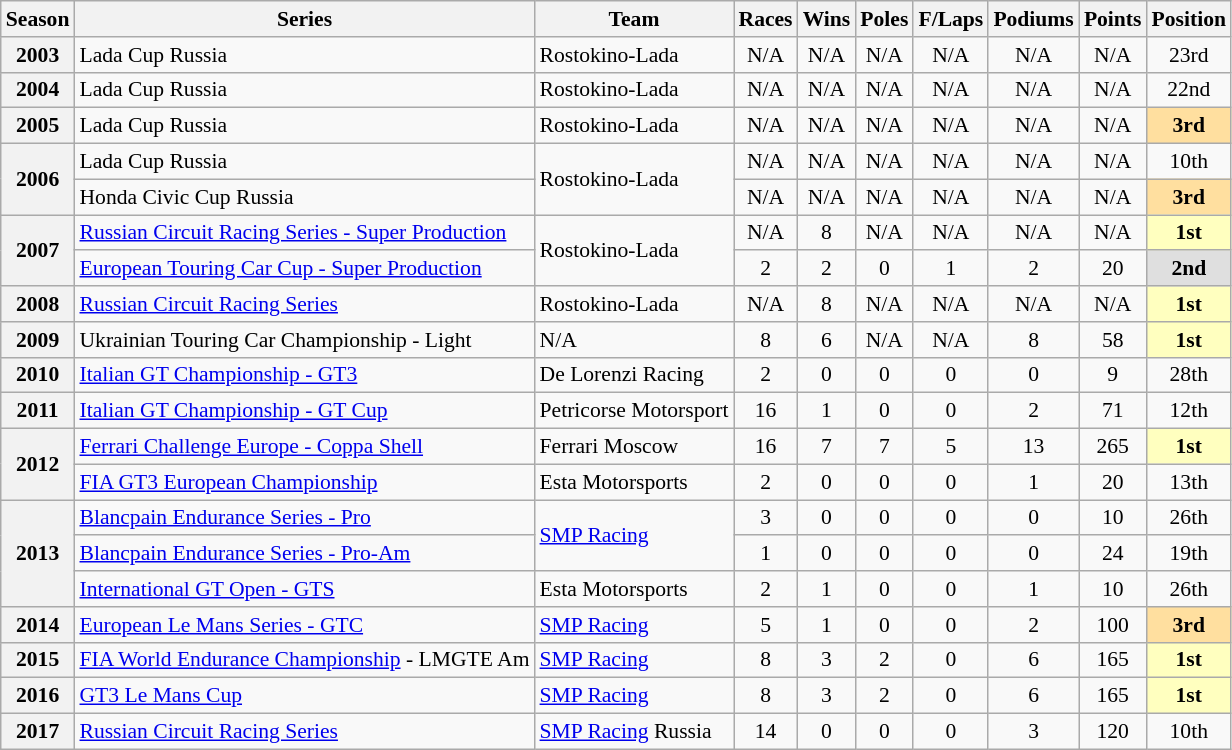<table class="wikitable" style="font-size: 90%; text-align:center">
<tr>
<th>Season</th>
<th>Series</th>
<th>Team</th>
<th>Races</th>
<th>Wins</th>
<th>Poles</th>
<th>F/Laps</th>
<th>Podiums</th>
<th>Points</th>
<th>Position</th>
</tr>
<tr>
<th>2003</th>
<td align=left>Lada Cup Russia</td>
<td align=left>Rostokino-Lada</td>
<td>N/A</td>
<td>N/A</td>
<td>N/A</td>
<td>N/A</td>
<td>N/A</td>
<td>N/A</td>
<td>23rd</td>
</tr>
<tr>
<th>2004</th>
<td align=left>Lada Cup Russia</td>
<td align=left>Rostokino-Lada</td>
<td>N/A</td>
<td>N/A</td>
<td>N/A</td>
<td>N/A</td>
<td>N/A</td>
<td>N/A</td>
<td>22nd</td>
</tr>
<tr>
<th>2005</th>
<td align=left>Lada Cup Russia</td>
<td align=left>Rostokino-Lada</td>
<td>N/A</td>
<td>N/A</td>
<td>N/A</td>
<td>N/A</td>
<td>N/A</td>
<td>N/A</td>
<td style="background:#ffdf9f;"><strong>3rd</strong></td>
</tr>
<tr>
<th rowspan=2>2006</th>
<td align=left>Lada Cup Russia</td>
<td align=left rowspan=2>Rostokino-Lada</td>
<td>N/A</td>
<td>N/A</td>
<td>N/A</td>
<td>N/A</td>
<td>N/A</td>
<td>N/A</td>
<td>10th</td>
</tr>
<tr>
<td align=left>Honda Civic Cup Russia</td>
<td>N/A</td>
<td>N/A</td>
<td>N/A</td>
<td>N/A</td>
<td>N/A</td>
<td>N/A</td>
<td style="background:#ffdf9f;"><strong>3rd</strong></td>
</tr>
<tr>
<th rowspan=2>2007</th>
<td align=left><a href='#'>Russian Circuit Racing Series - Super Production</a></td>
<td align=left rowspan=2>Rostokino-Lada</td>
<td>N/A</td>
<td>8</td>
<td>N/A</td>
<td>N/A</td>
<td>N/A</td>
<td>N/A</td>
<td style="background:#ffffbf;"><strong>1st</strong></td>
</tr>
<tr>
<td align=left><a href='#'>European Touring Car Cup - Super Production</a></td>
<td>2</td>
<td>2</td>
<td>0</td>
<td>1</td>
<td>2</td>
<td>20</td>
<td style="background:#dfdfdf;"><strong>2nd</strong></td>
</tr>
<tr>
<th>2008</th>
<td align=left><a href='#'>Russian Circuit Racing Series</a></td>
<td align=left>Rostokino-Lada</td>
<td>N/A</td>
<td>8</td>
<td>N/A</td>
<td>N/A</td>
<td>N/A</td>
<td>N/A</td>
<td style="background:#ffffbf;"><strong>1st</strong></td>
</tr>
<tr>
<th>2009</th>
<td align=left>Ukrainian Touring Car Championship - Light</td>
<td align=left>N/A</td>
<td>8</td>
<td>6</td>
<td>N/A</td>
<td>N/A</td>
<td>8</td>
<td>58</td>
<td style="background:#ffffbf;"><strong>1st</strong></td>
</tr>
<tr>
<th>2010</th>
<td align=left><a href='#'>Italian GT Championship - GT3</a></td>
<td align=left>De Lorenzi Racing</td>
<td>2</td>
<td>0</td>
<td>0</td>
<td>0</td>
<td>0</td>
<td>9</td>
<td>28th</td>
</tr>
<tr>
<th>2011</th>
<td align=left><a href='#'>Italian GT Championship - GT Cup</a></td>
<td align=left>Petricorse Motorsport</td>
<td>16</td>
<td>1</td>
<td>0</td>
<td>0</td>
<td>2</td>
<td>71</td>
<td>12th</td>
</tr>
<tr>
<th rowspan=2>2012</th>
<td align=left><a href='#'>Ferrari Challenge Europe - Coppa Shell</a></td>
<td align=left>Ferrari Moscow</td>
<td>16</td>
<td>7</td>
<td>7</td>
<td>5</td>
<td>13</td>
<td>265</td>
<td style="background:#ffffbf;"><strong>1st</strong></td>
</tr>
<tr>
<td align=left><a href='#'>FIA GT3 European Championship</a></td>
<td align=left>Esta Motorsports</td>
<td>2</td>
<td>0</td>
<td>0</td>
<td>0</td>
<td>1</td>
<td>20</td>
<td>13th</td>
</tr>
<tr>
<th rowspan=3>2013</th>
<td align=left><a href='#'>Blancpain Endurance Series - Pro</a></td>
<td align=left rowspan=2><a href='#'>SMP Racing</a></td>
<td>3</td>
<td>0</td>
<td>0</td>
<td>0</td>
<td>0</td>
<td>10</td>
<td>26th</td>
</tr>
<tr>
<td align=left><a href='#'>Blancpain Endurance Series - Pro-Am</a></td>
<td>1</td>
<td>0</td>
<td>0</td>
<td>0</td>
<td>0</td>
<td>24</td>
<td>19th</td>
</tr>
<tr>
<td align=left><a href='#'>International GT Open - GTS</a></td>
<td align=left>Esta Motorsports</td>
<td>2</td>
<td>1</td>
<td>0</td>
<td>0</td>
<td>1</td>
<td>10</td>
<td>26th</td>
</tr>
<tr>
<th>2014</th>
<td align=left><a href='#'>European Le Mans Series - GTC</a></td>
<td align=left><a href='#'>SMP Racing</a></td>
<td>5</td>
<td>1</td>
<td>0</td>
<td>0</td>
<td>2</td>
<td>100</td>
<td style="background:#ffdf9f;"><strong>3rd</strong></td>
</tr>
<tr>
<th>2015</th>
<td align=left><a href='#'>FIA World Endurance Championship</a> - LMGTE Am</td>
<td align=left><a href='#'>SMP Racing</a></td>
<td>8</td>
<td>3</td>
<td>2</td>
<td>0</td>
<td>6</td>
<td>165</td>
<td style="background:#ffffbf;"><strong>1st</strong></td>
</tr>
<tr>
<th>2016</th>
<td align=left><a href='#'>GT3 Le Mans Cup</a></td>
<td align=left><a href='#'>SMP Racing</a></td>
<td>8</td>
<td>3</td>
<td>2</td>
<td>0</td>
<td>6</td>
<td>165</td>
<td style="background:#ffffbf;"><strong>1st</strong></td>
</tr>
<tr>
<th>2017</th>
<td align=left><a href='#'>Russian Circuit Racing Series</a></td>
<td align=left><a href='#'>SMP Racing</a> Russia</td>
<td>14</td>
<td>0</td>
<td>0</td>
<td>0</td>
<td>3</td>
<td>120</td>
<td>10th</td>
</tr>
</table>
